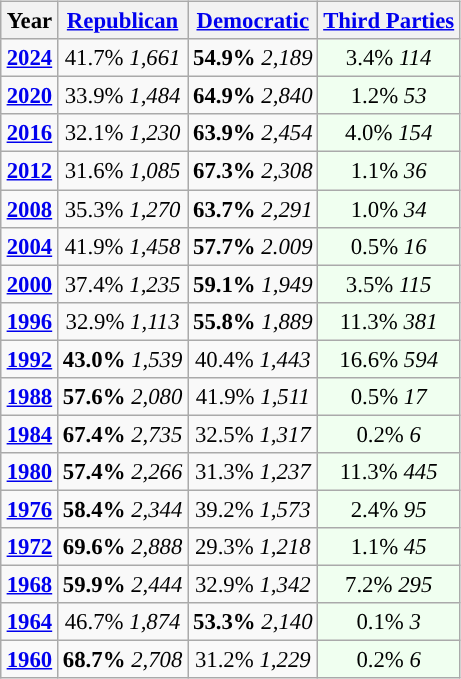<table class="wikitable" style="float:right; margin: 1em 1em 1em 0; font-size: 95%;">
<tr>
<th>Year</th>
<th><a href='#'>Republican</a></th>
<th><a href='#'>Democratic</a></th>
<th><a href='#'>Third Parties</a></th>
</tr>
<tr>
<td style="text-align:center; "><strong><a href='#'>2024</a></strong></td>
<td style="text-align:center; ">41.7% <em>1,661</em></td>
<td style="text-align:center; "><strong>54.9%</strong> <em>2,189</em></td>
<td style="text-align:center; background:honeyDew;">3.4% <em>114</em></td>
</tr>
<tr>
<td style="text-align:center; "><strong><a href='#'>2020</a></strong></td>
<td style="text-align:center; ">33.9% <em>1,484</em></td>
<td style="text-align:center; "><strong>64.9%</strong>  <em>2,840</em></td>
<td style="text-align:center; background:honeyDew;">1.2% <em>53</em></td>
</tr>
<tr>
<td style="text-align:center; "><strong><a href='#'>2016</a></strong></td>
<td style="text-align:center; ">32.1% <em>1,230</em></td>
<td style="text-align:center; "><strong>63.9%</strong>  <em>2,454</em></td>
<td style="text-align:center; background:honeyDew;">4.0% <em>154</em></td>
</tr>
<tr>
<td style="text-align:center; "><strong><a href='#'>2012</a></strong></td>
<td style="text-align:center; ">31.6% <em>1,085</em></td>
<td style="text-align:center; "><strong>67.3%</strong>  <em>2,308</em></td>
<td style="text-align:center; background:honeyDew;">1.1% <em>36</em></td>
</tr>
<tr>
<td style="text-align:center; "><strong><a href='#'>2008</a></strong></td>
<td style="text-align:center; ">35.3% <em>1,270</em></td>
<td style="text-align:center; "><strong>63.7%</strong>  <em>2,291</em></td>
<td style="text-align:center; background:honeyDew;">1.0% <em>34</em></td>
</tr>
<tr>
<td style="text-align:center; "><strong><a href='#'>2004</a></strong></td>
<td style="text-align:center; ">41.9% <em>1,458</em></td>
<td style="text-align:center; "><strong>57.7%</strong>  <em>2.009</em></td>
<td style="text-align:center; background:honeyDew;">0.5% <em>16</em></td>
</tr>
<tr>
<td style="text-align:center; "><strong><a href='#'>2000</a></strong></td>
<td style="text-align:center; ">37.4% <em>1,235</em></td>
<td style="text-align:center; "><strong>59.1%</strong>  <em>1,949</em></td>
<td style="text-align:center; background:honeyDew;">3.5% <em>115</em></td>
</tr>
<tr>
<td style="text-align:center; "><strong><a href='#'>1996</a></strong></td>
<td style="text-align:center; ">32.9% <em>1,113</em></td>
<td style="text-align:center; "><strong>55.8%</strong>  <em>1,889</em></td>
<td style="text-align:center; background:honeyDew;">11.3% <em>381</em></td>
</tr>
<tr>
<td style="text-align:center; "><strong><a href='#'>1992</a></strong></td>
<td style="text-align:center; "><strong>43.0%</strong> <em>1,539</em></td>
<td style="text-align:center; ">40.4%  <em>1,443</em></td>
<td style="text-align:center; background:honeyDew;">16.6% <em>594</em></td>
</tr>
<tr>
<td style="text-align:center; "><strong><a href='#'>1988</a></strong></td>
<td style="text-align:center; "><strong>57.6%</strong> <em>2,080</em></td>
<td style="text-align:center; ">41.9%  <em>1,511</em></td>
<td style="text-align:center; background:honeyDew;">0.5% <em>17</em></td>
</tr>
<tr>
<td style="text-align:center; "><strong><a href='#'>1984</a></strong></td>
<td style="text-align:center; "><strong>67.4%</strong> <em>2,735</em></td>
<td style="text-align:center; ">32.5%  <em>1,317</em></td>
<td style="text-align:center; background:honeyDew;">0.2% <em>6</em></td>
</tr>
<tr>
<td style="text-align:center; "><strong><a href='#'>1980</a></strong></td>
<td style="text-align:center; "><strong>57.4%</strong> <em>2,266</em></td>
<td style="text-align:center; ">31.3%  <em>1,237</em></td>
<td style="text-align:center; background:honeyDew;">11.3% <em>445</em></td>
</tr>
<tr>
<td style="text-align:center; "><strong><a href='#'>1976</a></strong></td>
<td style="text-align:center; "><strong>58.4%</strong> <em>2,344</em></td>
<td style="text-align:center; ">39.2%  <em>1,573</em></td>
<td style="text-align:center; background:honeyDew;">2.4% <em>95</em></td>
</tr>
<tr>
<td style="text-align:center; "><strong><a href='#'>1972</a></strong></td>
<td style="text-align:center; "><strong>69.6%</strong> <em>2,888</em></td>
<td style="text-align:center; ">29.3%  <em>1,218</em></td>
<td style="text-align:center; background:honeyDew;">1.1% <em>45</em></td>
</tr>
<tr>
<td style="text-align:center; "><strong><a href='#'>1968</a></strong></td>
<td style="text-align:center; "><strong>59.9%</strong> <em>2,444</em></td>
<td style="text-align:center; ">32.9%  <em>1,342</em></td>
<td style="text-align:center; background:honeyDew;">7.2% <em>295</em></td>
</tr>
<tr>
<td style="text-align:center; "><strong><a href='#'>1964</a></strong></td>
<td style="text-align:center; ">46.7% <em>1,874</em></td>
<td style="text-align:center; "><strong>53.3%</strong>  <em>2,140</em></td>
<td style="text-align:center; background:honeyDew;">0.1% <em>3</em></td>
</tr>
<tr>
<td style="text-align:center; "><strong><a href='#'>1960</a></strong></td>
<td style="text-align:center; "><strong>68.7%</strong> <em>2,708</em></td>
<td style="text-align:center; ">31.2%  <em>1,229</em></td>
<td style="text-align:center; background:honeyDew;">0.2% <em>6</em></td>
</tr>
</table>
